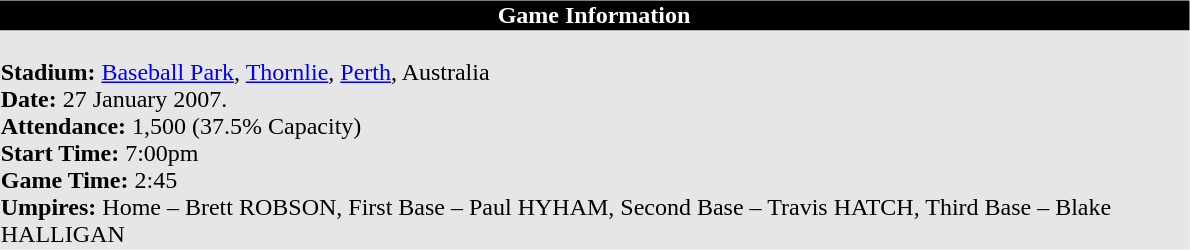<table border="0" align="center">
<tr ---->
<td width="100%" valign="top"><br><table border="0" cellspacing="0" width="793" style="margin-left:1em;">
<tr style="text-align:center; background-color:black; color:white;">
<th>Game Information</th>
</tr>
<tr style="text-align:left; background:#e6e6e6;">
<td><br><strong>Stadium:</strong> <a href='#'>Baseball Park</a>, <a href='#'>Thornlie</a>, <a href='#'>Perth</a>, Australia<br>
<strong>Date:</strong> 27 January 2007.<br>
<strong>Attendance:</strong> 1,500 (37.5% Capacity)<br>
<strong>Start Time:</strong> 7:00pm<br>
<strong>Game Time:</strong> 2:45<br>
<strong>Umpires:</strong> Home – Brett ROBSON, First Base – Paul HYHAM, Second Base – Travis HATCH, Third Base – Blake HALLIGAN<br></td>
</tr>
</table>
</td>
</tr>
</table>
